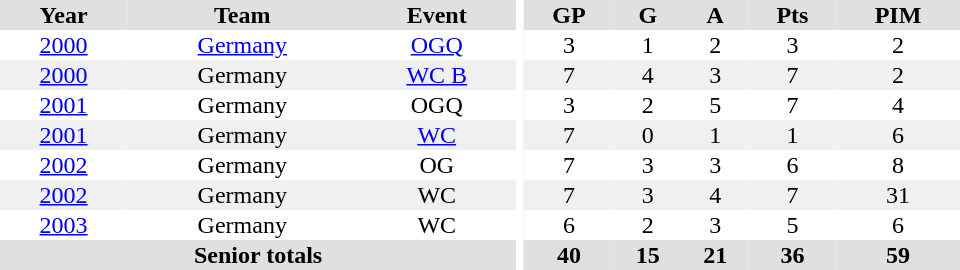<table border="0" cellpadding="1" cellspacing="0" ID="Table3" style="text-align:center; width:40em">
<tr ALIGN="center" bgcolor="#e0e0e0">
<th>Year</th>
<th>Team</th>
<th>Event</th>
<th rowspan="99" bgcolor="#ffffff"></th>
<th>GP</th>
<th>G</th>
<th>A</th>
<th>Pts</th>
<th>PIM</th>
</tr>
<tr>
<td><a href='#'>2000</a></td>
<td><a href='#'>Germany</a></td>
<td><a href='#'>OGQ</a></td>
<td>3</td>
<td>1</td>
<td>2</td>
<td>3</td>
<td>2</td>
</tr>
<tr bgcolor="#f0f0f0">
<td><a href='#'>2000</a></td>
<td>Germany</td>
<td><a href='#'>WC B</a></td>
<td>7</td>
<td>4</td>
<td>3</td>
<td>7</td>
<td>2</td>
</tr>
<tr>
<td><a href='#'>2001</a></td>
<td>Germany</td>
<td>OGQ</td>
<td>3</td>
<td>2</td>
<td>5</td>
<td>7</td>
<td>4</td>
</tr>
<tr bgcolor="#f0f0f0">
<td><a href='#'>2001</a></td>
<td>Germany</td>
<td><a href='#'>WC</a></td>
<td>7</td>
<td>0</td>
<td>1</td>
<td>1</td>
<td>6</td>
</tr>
<tr>
<td><a href='#'>2002</a></td>
<td>Germany</td>
<td>OG</td>
<td>7</td>
<td>3</td>
<td>3</td>
<td>6</td>
<td>8</td>
</tr>
<tr bgcolor="#f0f0f0">
<td><a href='#'>2002</a></td>
<td>Germany</td>
<td>WC</td>
<td>7</td>
<td>3</td>
<td>4</td>
<td>7</td>
<td>31</td>
</tr>
<tr>
<td><a href='#'>2003</a></td>
<td>Germany</td>
<td>WC</td>
<td>6</td>
<td>2</td>
<td>3</td>
<td>5</td>
<td>6</td>
</tr>
<tr bgcolor="#e0e0e0">
<th colspan="3">Senior totals</th>
<th>40</th>
<th>15</th>
<th>21</th>
<th>36</th>
<th>59</th>
</tr>
</table>
